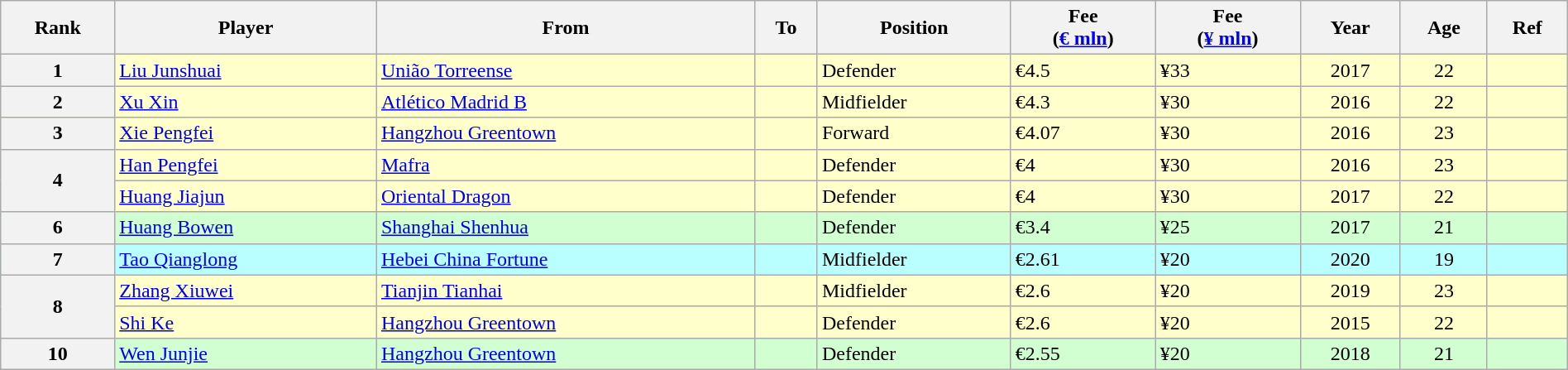<table class="wikitable sortable mw-collapsible" style="width:100%;">
<tr>
<th scope="row" data-sort-type="number">Rank</th>
<th scope="row">Player</th>
<th scope="row">From</th>
<th scope="row">To</th>
<th scope="row">Position</th>
<th scope="row">Fee<br>(<a href='#'>€ mln</a>)</th>
<th scope="row">Fee<br>(<a href='#'>¥ mln</a>)</th>
<th scope="row">Year</th>
<th scope="row">Age</th>
<th scope="row">Ref</th>
</tr>
<tr style="background:#FFFFCC;">
<th>1</th>
<td> <a href='#'>Liu Junshuai</a></td>
<td> <a href='#'>União Torreense</a></td>
<td></td>
<td>Defender</td>
<td>€4.5</td>
<td>¥33</td>
<td align=center>2017</td>
<td align=center>22</td>
<td style="text-align:center;"></td>
</tr>
<tr style="background:#FFFFCC;">
<th>2</th>
<td> <a href='#'>Xu Xin</a></td>
<td> <a href='#'>Atlético Madrid B</a></td>
<td></td>
<td>Midfielder</td>
<td>€4.3</td>
<td>¥30</td>
<td align=center>2016</td>
<td align=center>22</td>
<td style="text-align:center;"></td>
</tr>
<tr style="background:#FFFFCC;">
<th>3</th>
<td> <a href='#'>Xie Pengfei</a></td>
<td> <a href='#'>Hangzhou Greentown</a></td>
<td></td>
<td>Forward</td>
<td>€4.07</td>
<td>¥30</td>
<td align=center>2016</td>
<td align=center>23</td>
<td style="text-align:center;"></td>
</tr>
<tr style="background:#FFFFCC;">
<th rowspan=2>4</th>
<td> <a href='#'>Han Pengfei</a></td>
<td> <a href='#'>Mafra</a></td>
<td></td>
<td>Defender</td>
<td>€4</td>
<td>¥30</td>
<td align=center>2016</td>
<td align=center>23</td>
<td style="text-align:center;"></td>
</tr>
<tr style="background:#FFFFCC;">
<td> <a href='#'>Huang Jiajun</a></td>
<td> <a href='#'>Oriental Dragon</a></td>
<td></td>
<td>Defender</td>
<td>€4</td>
<td>¥30</td>
<td align=center>2017</td>
<td align=center>22</td>
<td style="text-align:center;"></td>
</tr>
<tr style="background:#D2FFD2;">
<th>6</th>
<td> <a href='#'>Huang Bowen</a></td>
<td> <a href='#'>Shanghai Shenhua</a></td>
<td></td>
<td>Defender</td>
<td>€3.4</td>
<td>¥25</td>
<td align=center>2017</td>
<td align=center>21</td>
<td style="text-align:center;"></td>
</tr>
<tr style="background:#BAFFFF;">
<th>7</th>
<td> <a href='#'>Tao Qianglong</a></td>
<td> <a href='#'>Hebei China Fortune</a></td>
<td></td>
<td>Midfielder</td>
<td>€2.61</td>
<td>¥20</td>
<td align=center>2020</td>
<td align=center>19</td>
<td style="text-align:center;"></td>
</tr>
<tr style="background:#FFFFCC;">
<th rowspan=2>8</th>
<td> <a href='#'>Zhang Xiuwei</a></td>
<td> <a href='#'>Tianjin Tianhai</a></td>
<td></td>
<td>Midfielder</td>
<td>€2.6</td>
<td>¥20</td>
<td align=center>2019</td>
<td align=center>23</td>
<td style="text-align:center;"></td>
</tr>
<tr style="background:#FFFFCC;">
<td> <a href='#'>Shi Ke</a></td>
<td> <a href='#'>Hangzhou Greentown</a></td>
<td></td>
<td>Defender</td>
<td>€2.6</td>
<td>¥20</td>
<td align=center>2015</td>
<td align=center>22</td>
<td style="text-align:center;"></td>
</tr>
<tr style="background:#D2FFD2;">
<th>10</th>
<td> <a href='#'>Wen Junjie</a></td>
<td> <a href='#'>Hangzhou Greentown</a></td>
<td></td>
<td>Defender</td>
<td>€2.55</td>
<td>¥20</td>
<td align=center>2018</td>
<td align=center>21</td>
<td style="text-align:center;"></td>
</tr>
</table>
